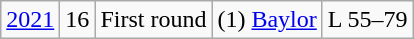<table class=wikitable style="text-align:center">
<tr>
<td><a href='#'>2021</a></td>
<td>16</td>
<td>First round</td>
<td>(1) <a href='#'>Baylor</a></td>
<td>L 55–79</td>
</tr>
</table>
